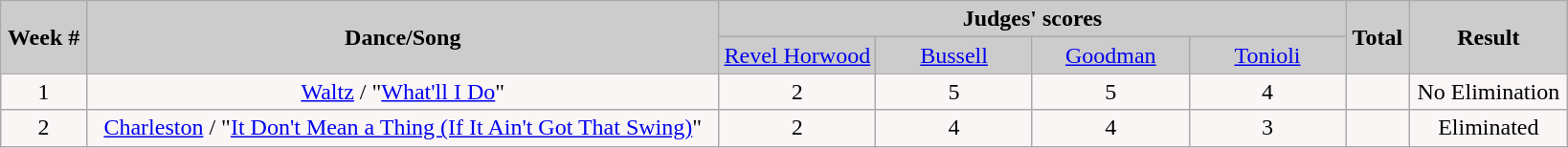<table class="wikitable collapsible collapsed">
<tr>
<th rowspan="2"  style="background:#ccc; text-align:Center;"><strong>Week #</strong></th>
<th rowspan="2"  style="background:#ccc; text-align:Center;"><strong>Dance</strong>/<strong>Song</strong></th>
<th colspan="4"  style="background:#ccc; text-align:Center;"><strong>Judges' scores</strong></th>
<th rowspan="2"  style="background:#ccc; text-align:Center;"><strong>Total</strong></th>
<th rowspan="2"  style="background:#ccc; text-align:Center;"><strong>Result</strong></th>
</tr>
<tr>
<td style="width:10%; background:#ccc; text-align:center;"><a href='#'>Revel Horwood</a></td>
<td style="width:10%; background:#ccc; text-align:center;"><a href='#'>Bussell</a></td>
<td style="width:10%; background:#ccc; text-align:center;"><a href='#'>Goodman</a></td>
<td style="width:10%; background:#ccc; text-align:center;"><a href='#'>Tonioli</a></td>
</tr>
<tr style="text-align:center; background:#faf6f6;">
<td>1</td>
<td><a href='#'>Waltz</a> / "<a href='#'>What'll I Do</a>"</td>
<td>2</td>
<td>5</td>
<td>5</td>
<td>4</td>
<td></td>
<td>No Elimination</td>
</tr>
<tr>
<td style="text-align:center; background:#faf6f6;">2</td>
<td style="text-align:center; background:#faf6f6;"><a href='#'>Charleston</a> / "<a href='#'>It Don't Mean a Thing (If It Ain't Got That Swing)</a>"</td>
<td style="text-align:center; background:#faf6f6;">2</td>
<td style="text-align:center; background:#faf6f6;">4</td>
<td style="text-align:center; background:#faf6f6;">4</td>
<td style="text-align:center; background:#faf6f6;">3</td>
<td style="text-align:center; background:#faf6f6;"></td>
<td style="text-align:center; background:#faf6f6;">Eliminated</td>
</tr>
</table>
